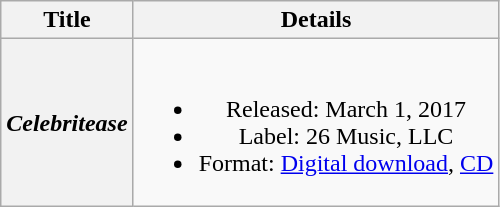<table class="wikitable plainrowheaders" style="text-align:center">
<tr>
<th scope="col">Title</th>
<th scope="col">Details</th>
</tr>
<tr>
<th scope="row"><em>Celebritease</em></th>
<td><br><ul><li>Released: March 1, 2017</li><li>Label: 26 Music, LLC</li><li>Format: <a href='#'>Digital download</a>, <a href='#'>CD</a></li></ul></td>
</tr>
</table>
